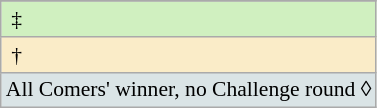<table class="wikitable" style="font-size:90%;">
<tr>
</tr>
<tr>
<td style="background: #d0f0c0"> ‡</td>
</tr>
<tr>
<td style="background: #faecc8"> †</td>
</tr>
<tr>
<td style="background: #dAe4e6">All Comers' winner, no Challenge round ◊</td>
</tr>
</table>
